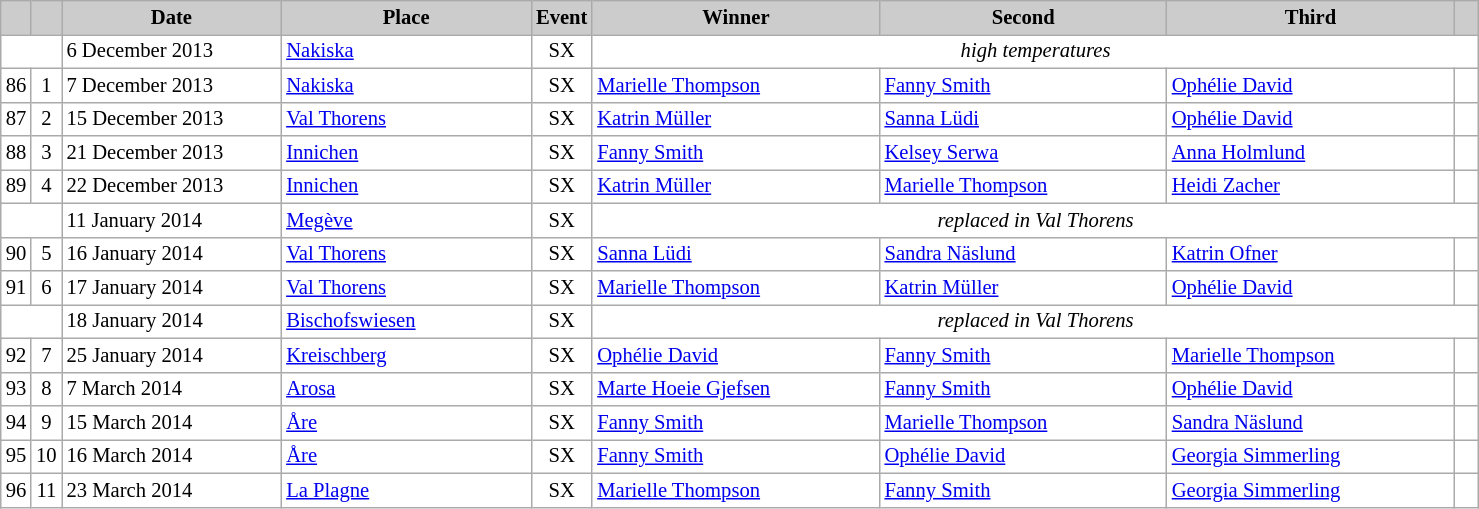<table class="wikitable plainrowheaders" style="background:#fff; font-size:86%; line-height:16px; border:grey solid 1px; border-collapse:collapse;">
<tr style="background:#ccc; text-align:center;">
<th scope="col" style="background:#ccc; width=20 px;"></th>
<th scope="col" style="background:#ccc; width=30 px;"></th>
<th scope="col" style="background:#ccc; width:140px;">Date</th>
<th scope="col" style="background:#ccc; width:160px;">Place</th>
<th scope="col" style="background:#ccc; width:15px;">Event</th>
<th scope="col" style="background:#ccc; width:185px;">Winner</th>
<th scope="col" style="background:#ccc; width:185px;">Second</th>
<th scope="col" style="background:#ccc; width:185px;">Third</th>
<th scope="col" style="background:#ccc; width:10px;"></th>
</tr>
<tr>
<td colspan=2></td>
<td>6 December 2013</td>
<td> <a href='#'>Nakiska</a></td>
<td align=center>SX</td>
<td align=center colspan=4><em>high temperatures</em></td>
</tr>
<tr>
<td align=center>86</td>
<td align=center>1</td>
<td>7 December 2013</td>
<td> <a href='#'>Nakiska</a></td>
<td align=center>SX</td>
<td> <a href='#'>Marielle Thompson</a></td>
<td> <a href='#'>Fanny Smith</a></td>
<td> <a href='#'>Ophélie David</a></td>
<td></td>
</tr>
<tr>
<td align=center>87</td>
<td align=center>2</td>
<td>15 December 2013</td>
<td> <a href='#'>Val Thorens</a></td>
<td align=center>SX</td>
<td> <a href='#'>Katrin Müller</a></td>
<td> <a href='#'>Sanna Lüdi</a></td>
<td> <a href='#'>Ophélie David</a></td>
<td></td>
</tr>
<tr>
<td align=center>88</td>
<td align=center>3</td>
<td>21 December 2013</td>
<td> <a href='#'>Innichen</a></td>
<td align=center>SX</td>
<td> <a href='#'>Fanny Smith</a></td>
<td> <a href='#'>Kelsey Serwa</a></td>
<td> <a href='#'>Anna Holmlund</a></td>
<td></td>
</tr>
<tr>
<td align=center>89</td>
<td align=center>4</td>
<td>22 December 2013</td>
<td> <a href='#'>Innichen</a></td>
<td align=center>SX</td>
<td> <a href='#'>Katrin Müller</a></td>
<td> <a href='#'>Marielle Thompson</a></td>
<td> <a href='#'>Heidi Zacher</a></td>
<td></td>
</tr>
<tr>
<td colspan=2></td>
<td>11 January 2014</td>
<td> <a href='#'>Megève</a></td>
<td align=center>SX</td>
<td align=center colspan=4><em>replaced in Val Thorens</em></td>
</tr>
<tr>
<td align=center>90</td>
<td align=center>5</td>
<td>16 January 2014<small></small></td>
<td> <a href='#'>Val Thorens</a></td>
<td align=center>SX</td>
<td> <a href='#'>Sanna Lüdi</a></td>
<td> <a href='#'>Sandra Näslund</a></td>
<td> <a href='#'>Katrin Ofner</a></td>
<td></td>
</tr>
<tr>
<td align=center>91</td>
<td align=center>6</td>
<td>17 January 2014<small></small></td>
<td> <a href='#'>Val Thorens</a></td>
<td align=center>SX</td>
<td> <a href='#'>Marielle Thompson</a></td>
<td> <a href='#'>Katrin Müller</a></td>
<td> <a href='#'>Ophélie David</a></td>
<td></td>
</tr>
<tr>
<td colspan=2></td>
<td>18 January 2014</td>
<td> <a href='#'>Bischofswiesen</a></td>
<td align=center>SX</td>
<td align=center colspan=4><em>replaced in Val Thorens</em></td>
</tr>
<tr>
<td align=center>92</td>
<td align=center>7</td>
<td>25 January 2014</td>
<td> <a href='#'>Kreischberg</a></td>
<td align=center>SX</td>
<td> <a href='#'>Ophélie David</a></td>
<td> <a href='#'>Fanny Smith</a></td>
<td> <a href='#'>Marielle Thompson</a></td>
<td></td>
</tr>
<tr>
<td align=center>93</td>
<td align=center>8</td>
<td>7 March 2014</td>
<td> <a href='#'>Arosa</a></td>
<td align=center>SX</td>
<td> <a href='#'>Marte Hoeie Gjefsen</a></td>
<td> <a href='#'>Fanny Smith</a></td>
<td> <a href='#'>Ophélie David</a></td>
<td></td>
</tr>
<tr>
<td align=center>94</td>
<td align=center>9</td>
<td>15 March 2014</td>
<td> <a href='#'>Åre</a></td>
<td align=center>SX</td>
<td> <a href='#'>Fanny Smith</a></td>
<td> <a href='#'>Marielle Thompson</a></td>
<td> <a href='#'>Sandra Näslund</a></td>
<td></td>
</tr>
<tr>
<td align=center>95</td>
<td align=center>10</td>
<td>16 March 2014</td>
<td> <a href='#'>Åre</a></td>
<td align=center>SX</td>
<td> <a href='#'>Fanny Smith</a></td>
<td> <a href='#'>Ophélie David</a></td>
<td> <a href='#'>Georgia Simmerling</a></td>
<td></td>
</tr>
<tr>
<td align=center>96</td>
<td align=center>11</td>
<td>23 March 2014</td>
<td> <a href='#'>La Plagne</a></td>
<td align=center>SX</td>
<td> <a href='#'>Marielle Thompson</a></td>
<td> <a href='#'>Fanny Smith</a></td>
<td> <a href='#'>Georgia Simmerling</a></td>
<td></td>
</tr>
</table>
